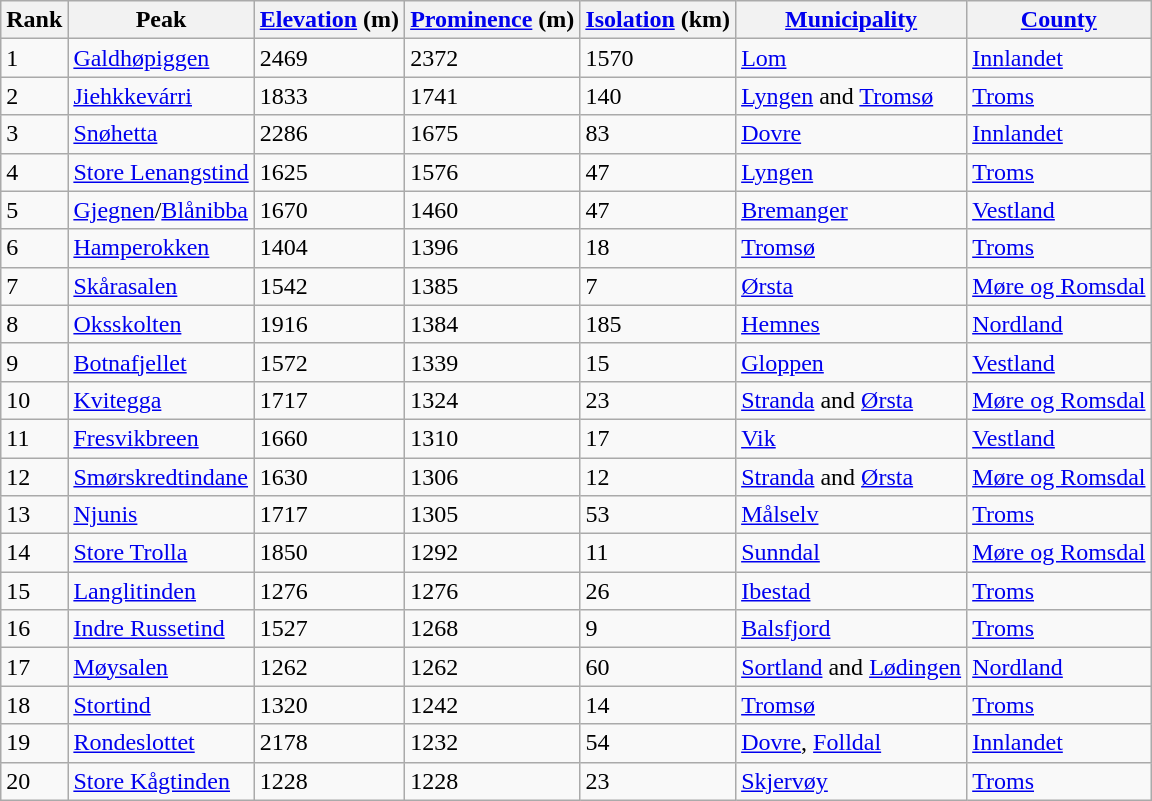<table class="wikitable sortable">
<tr>
<th>Rank</th>
<th>Peak</th>
<th><a href='#'>Elevation</a> (m)</th>
<th><a href='#'>Prominence</a> (m)</th>
<th><a href='#'>Isolation</a> (km)</th>
<th><a href='#'>Municipality</a></th>
<th><a href='#'>County</a></th>
</tr>
<tr>
<td>1</td>
<td><a href='#'>Galdhøpiggen</a></td>
<td>2469</td>
<td>2372</td>
<td>1570</td>
<td><a href='#'>Lom</a></td>
<td><a href='#'>Innlandet</a></td>
</tr>
<tr>
<td>2</td>
<td><a href='#'>Jiehkkevárri</a></td>
<td>1833</td>
<td>1741</td>
<td>140</td>
<td><a href='#'>Lyngen</a> and <a href='#'>Tromsø</a></td>
<td><a href='#'>Troms</a></td>
</tr>
<tr>
<td>3</td>
<td><a href='#'>Snøhetta</a></td>
<td>2286</td>
<td>1675</td>
<td>83</td>
<td><a href='#'>Dovre</a></td>
<td><a href='#'>Innlandet</a></td>
</tr>
<tr>
<td>4</td>
<td><a href='#'>Store Lenangstind</a></td>
<td>1625</td>
<td>1576</td>
<td>47</td>
<td><a href='#'>Lyngen</a></td>
<td><a href='#'>Troms</a></td>
</tr>
<tr>
<td>5</td>
<td><a href='#'>Gjegnen</a>/<a href='#'>Blånibba</a></td>
<td>1670</td>
<td>1460</td>
<td>47</td>
<td><a href='#'>Bremanger</a></td>
<td><a href='#'>Vestland</a></td>
</tr>
<tr>
<td>6</td>
<td><a href='#'>Hamperokken</a></td>
<td>1404</td>
<td>1396</td>
<td>18</td>
<td><a href='#'>Tromsø</a></td>
<td><a href='#'>Troms</a></td>
</tr>
<tr>
<td>7</td>
<td><a href='#'>Skårasalen</a></td>
<td>1542</td>
<td>1385</td>
<td>7</td>
<td><a href='#'>Ørsta</a></td>
<td><a href='#'>Møre og Romsdal</a></td>
</tr>
<tr>
<td>8</td>
<td><a href='#'>Oksskolten</a></td>
<td>1916</td>
<td>1384</td>
<td>185</td>
<td><a href='#'>Hemnes</a></td>
<td><a href='#'>Nordland</a></td>
</tr>
<tr>
<td>9</td>
<td><a href='#'>Botnafjellet</a></td>
<td>1572</td>
<td>1339</td>
<td>15</td>
<td><a href='#'>Gloppen</a></td>
<td><a href='#'>Vestland</a></td>
</tr>
<tr>
<td>10</td>
<td><a href='#'>Kvitegga</a></td>
<td>1717</td>
<td>1324</td>
<td>23</td>
<td><a href='#'>Stranda</a> and <a href='#'>Ørsta</a></td>
<td><a href='#'>Møre og Romsdal</a></td>
</tr>
<tr>
<td>11</td>
<td><a href='#'>Fresvikbreen</a></td>
<td>1660</td>
<td>1310</td>
<td>17</td>
<td><a href='#'>Vik</a></td>
<td><a href='#'>Vestland</a></td>
</tr>
<tr>
<td>12</td>
<td><a href='#'>Smørskredtindane</a></td>
<td>1630</td>
<td>1306</td>
<td>12</td>
<td><a href='#'>Stranda</a> and <a href='#'>Ørsta</a></td>
<td><a href='#'>Møre og Romsdal</a></td>
</tr>
<tr>
<td>13</td>
<td><a href='#'>Njunis</a></td>
<td>1717</td>
<td>1305</td>
<td>53</td>
<td><a href='#'>Målselv</a></td>
<td><a href='#'>Troms</a></td>
</tr>
<tr>
<td>14</td>
<td><a href='#'>Store Trolla</a></td>
<td>1850</td>
<td>1292</td>
<td>11</td>
<td><a href='#'>Sunndal</a></td>
<td><a href='#'>Møre og Romsdal</a></td>
</tr>
<tr>
<td>15</td>
<td><a href='#'>Langlitinden</a></td>
<td>1276</td>
<td>1276</td>
<td>26</td>
<td><a href='#'>Ibestad</a></td>
<td><a href='#'>Troms</a></td>
</tr>
<tr>
<td>16</td>
<td><a href='#'>Indre Russetind</a></td>
<td>1527</td>
<td>1268</td>
<td>9</td>
<td><a href='#'>Balsfjord</a></td>
<td><a href='#'>Troms</a></td>
</tr>
<tr>
<td>17</td>
<td><a href='#'>Møysalen</a></td>
<td>1262</td>
<td>1262</td>
<td>60</td>
<td><a href='#'>Sortland</a> and <a href='#'>Lødingen</a></td>
<td><a href='#'>Nordland</a></td>
</tr>
<tr>
<td>18</td>
<td><a href='#'>Stortind</a></td>
<td>1320</td>
<td>1242</td>
<td>14</td>
<td><a href='#'>Tromsø</a></td>
<td><a href='#'>Troms</a></td>
</tr>
<tr>
<td>19</td>
<td><a href='#'>Rondeslottet</a></td>
<td>2178</td>
<td>1232</td>
<td>54</td>
<td><a href='#'>Dovre</a>, <a href='#'>Folldal</a></td>
<td><a href='#'>Innlandet</a></td>
</tr>
<tr>
<td>20</td>
<td><a href='#'>Store Kågtinden</a></td>
<td>1228</td>
<td>1228</td>
<td>23</td>
<td><a href='#'>Skjervøy</a></td>
<td><a href='#'>Troms</a></td>
</tr>
</table>
